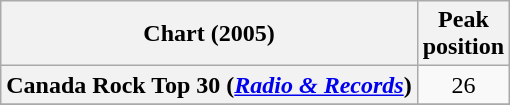<table class="wikitable sortable plainrowheaders">
<tr>
<th>Chart (2005)</th>
<th>Peak<br>position</th>
</tr>
<tr>
<th scope="row">Canada Rock Top 30 (<em><a href='#'>Radio & Records</a></em>)</th>
<td align="center">26</td>
</tr>
<tr>
</tr>
</table>
